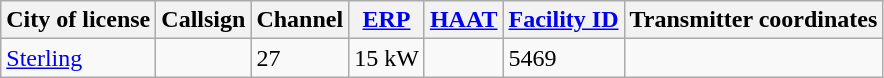<table class="wikitable">
<tr>
<th>City of license</th>
<th>Callsign</th>
<th>Channel</th>
<th><a href='#'>ERP</a></th>
<th><a href='#'>HAAT</a></th>
<th><a href='#'>Facility ID</a></th>
<th>Transmitter coordinates</th>
</tr>
<tr>
<td><a href='#'>Sterling</a></td>
<td><strong></strong></td>
<td>27</td>
<td>15 kW</td>
<td></td>
<td>5469</td>
<td></td>
</tr>
</table>
